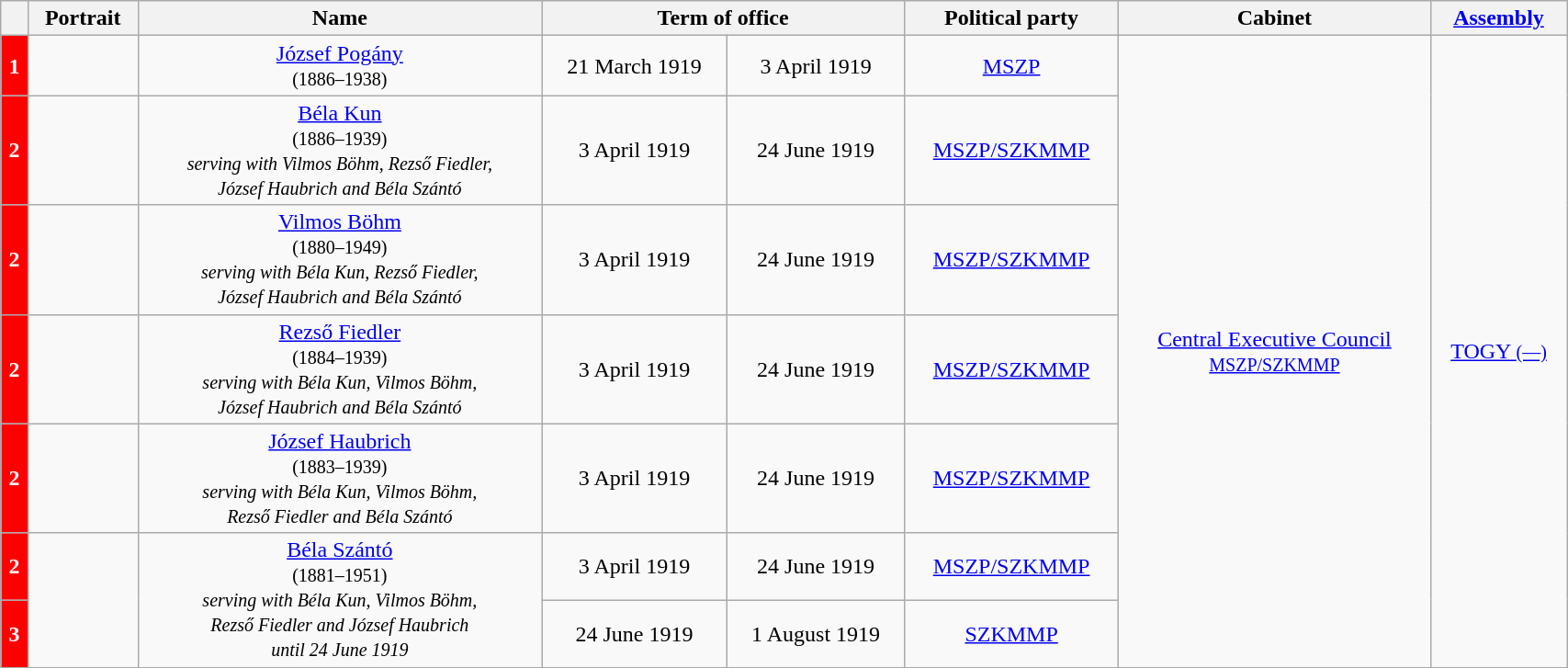<table class="wikitable" style="width:90%; text-align:center;">
<tr>
<th></th>
<th>Portrait</th>
<th>Name<br></th>
<th colspan=2>Term of office</th>
<th>Political party</th>
<th>Cabinet</th>
<th><a href='#'>Assembly</a><br></th>
</tr>
<tr>
<th style="background-color:Red; color:white">1</th>
<td></td>
<td><a href='#'>József Pogány</a><br><small>(1886–1938)</small></td>
<td>21 March 1919</td>
<td>3 April 1919</td>
<td><a href='#'>MSZP</a></td>
<td rowspan="7"><a href='#'>Central Executive Council</a><br><small><a href='#'>MSZP/SZKMMP</a></small></td>
<td rowspan="7"><a href='#'>TOGY <small>(—)</small></a></td>
</tr>
<tr>
<th style="background-color:Red; color:white">2</th>
<td></td>
<td><a href='#'>Béla Kun</a><br><small>(1886–1939)<br><em>serving with Vilmos Böhm, Rezső Fiedler,<br>József Haubrich and Béla Szántó</em></small></td>
<td>3 April 1919</td>
<td>24 June 1919</td>
<td><a href='#'>MSZP/SZKMMP</a></td>
</tr>
<tr>
<th style="background-color:Red; color:white">2</th>
<td></td>
<td><a href='#'>Vilmos Böhm</a><br><small>(1880–1949)<br><em>serving with Béla Kun, Rezső Fiedler,<br>József Haubrich and Béla Szántó</em></small></td>
<td>3 April 1919</td>
<td>24 June 1919</td>
<td><a href='#'>MSZP/SZKMMP</a></td>
</tr>
<tr>
<th style="background-color:Red; color:white">2</th>
<td></td>
<td><a href='#'>Rezső Fiedler</a><br><small>(1884–1939)<br><em>serving with Béla Kun, Vilmos Böhm,<br>József Haubrich and Béla Szántó</em></small></td>
<td>3 April 1919</td>
<td>24 June 1919</td>
<td><a href='#'>MSZP/SZKMMP</a></td>
</tr>
<tr>
<th style="background-color:Red; color:white">2</th>
<td></td>
<td><a href='#'>József Haubrich</a><br><small>(1883–1939)<br><em>serving with Béla Kun, Vilmos Böhm,<br>Rezső Fiedler and Béla Szántó</em></small></td>
<td>3 April 1919</td>
<td>24 June 1919</td>
<td><a href='#'>MSZP/SZKMMP</a></td>
</tr>
<tr>
<th style="background-color:Red; color:white">2</th>
<td rowspan="2"></td>
<td rowspan="2"><a href='#'>Béla Szántó</a><br><small>(1881–1951)<br><em>serving with Béla Kun, Vilmos Böhm,<br>Rezső Fiedler and József Haubrich<br>until 24 June 1919</em></small></td>
<td>3 April 1919</td>
<td>24 June 1919</td>
<td><a href='#'>MSZP/SZKMMP</a></td>
</tr>
<tr>
<th style="background-color:Red; color:white">3</th>
<td>24 June 1919</td>
<td>1 August 1919</td>
<td><a href='#'>SZKMMP</a></td>
</tr>
</table>
